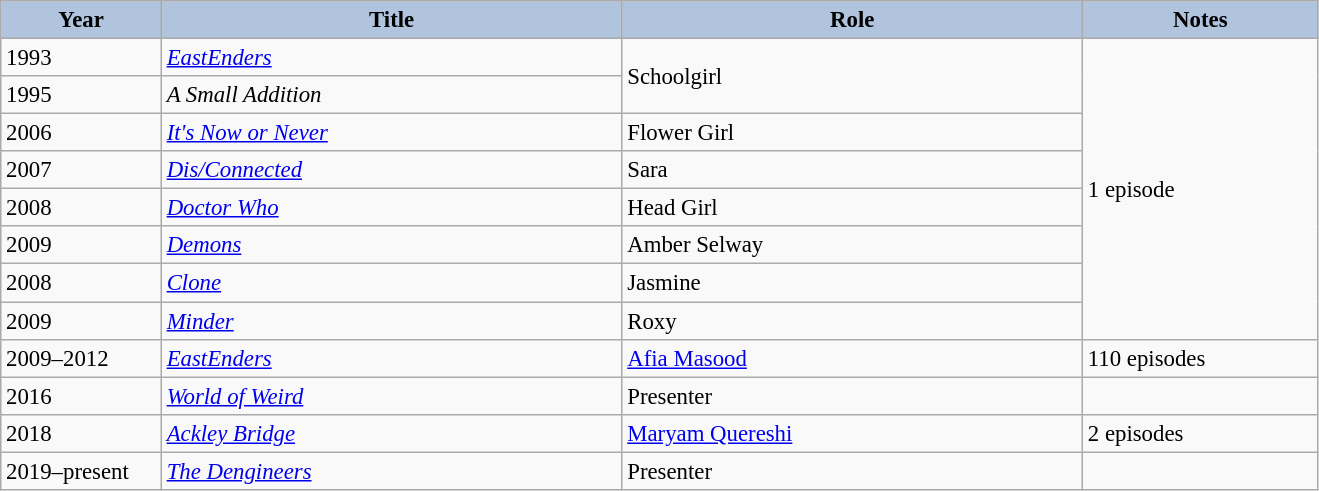<table class="wikitable" style="font-size: 95%;">
<tr>
<th style="background:#B0C4DE;" width="100">Year</th>
<th style="background:#B0C4DE;" width="300">Title</th>
<th style="background:#B0C4DE;" width="300">Role</th>
<th style="background:#B0C4DE;" width="150">Notes</th>
</tr>
<tr>
<td>1993</td>
<td><em><a href='#'>EastEnders</a></em></td>
<td rowspan="2">Schoolgirl</td>
<td rowspan="8">1 episode</td>
</tr>
<tr>
<td>1995</td>
<td><em>A Small Addition</em></td>
</tr>
<tr>
<td>2006</td>
<td><em><a href='#'>It's Now or Never</a></em></td>
<td>Flower Girl</td>
</tr>
<tr>
<td>2007</td>
<td><em><a href='#'>Dis/Connected</a></em></td>
<td>Sara</td>
</tr>
<tr>
<td>2008</td>
<td><em><a href='#'>Doctor Who</a></em></td>
<td>Head Girl</td>
</tr>
<tr>
<td>2009</td>
<td><em><a href='#'>Demons</a></em></td>
<td>Amber Selway</td>
</tr>
<tr>
<td>2008</td>
<td><em><a href='#'>Clone</a></em></td>
<td>Jasmine</td>
</tr>
<tr>
<td>2009</td>
<td><em><a href='#'>Minder</a></em></td>
<td>Roxy</td>
</tr>
<tr>
<td>2009–2012</td>
<td><em><a href='#'>EastEnders</a></em></td>
<td><a href='#'>Afia Masood</a></td>
<td>110 episodes</td>
</tr>
<tr>
<td>2016</td>
<td><em><a href='#'>World of Weird</a></em></td>
<td>Presenter</td>
<td></td>
</tr>
<tr>
<td>2018</td>
<td><em><a href='#'>Ackley Bridge</a> </em></td>
<td><a href='#'>Maryam Quereshi</a></td>
<td>2 episodes</td>
</tr>
<tr>
<td>2019–present</td>
<td><em><a href='#'>The Dengineers</a> </em></td>
<td>Presenter</td>
<td></td>
</tr>
</table>
